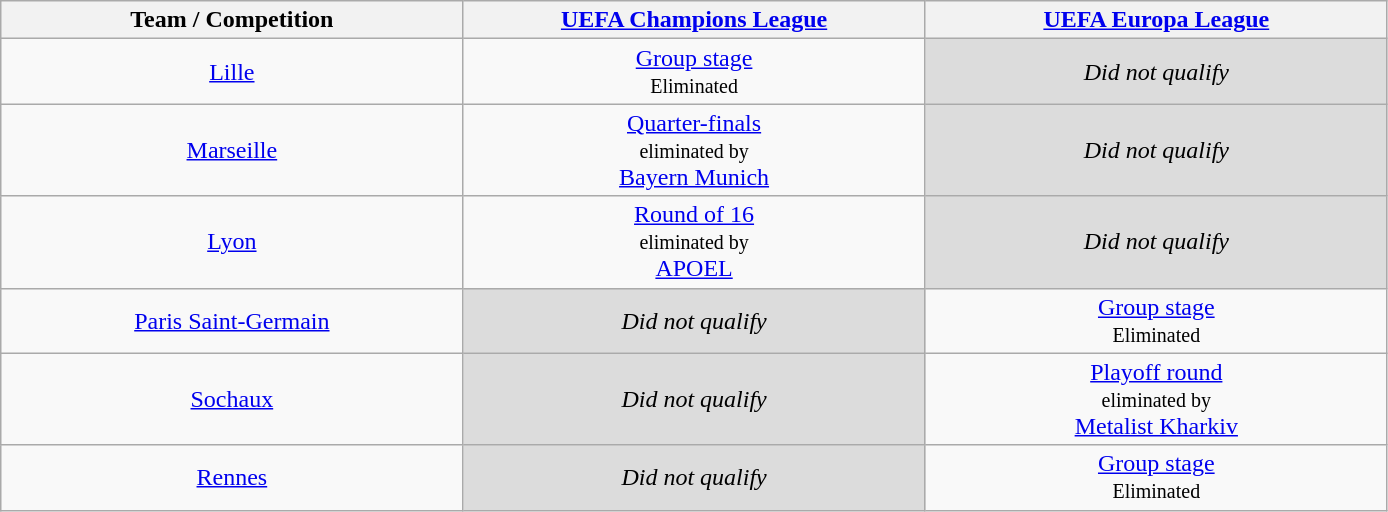<table class="wikitable">
<tr>
<th style="width:20%;">Team / Competition</th>
<th style="width:20%;"><a href='#'>UEFA Champions League</a></th>
<th style="width:20%;"><a href='#'>UEFA Europa League</a></th>
</tr>
<tr style="text-align:center;">
<td><a href='#'>Lille</a></td>
<td><a href='#'>Group stage</a> <br> <small>Eliminated</small></td>
<td style="background:#dcdcdc;"><em>Did not qualify</em></td>
</tr>
<tr style="text-align:center;">
<td><a href='#'>Marseille</a></td>
<td><a href='#'>Quarter-finals</a> <br> <small>eliminated by</small> <br>  <a href='#'>Bayern Munich</a></td>
<td style="background:#dcdcdc;"><em>Did not qualify</em></td>
</tr>
<tr style="text-align:center;">
<td><a href='#'>Lyon</a></td>
<td><a href='#'>Round of 16</a> <br> <small>eliminated by</small> <br>   <a href='#'>APOEL</a></td>
<td style="background:#dcdcdc;"><em>Did not qualify</em></td>
</tr>
<tr style="text-align:center;">
<td><a href='#'>Paris Saint-Germain</a></td>
<td style="background:#dcdcdc;"><em>Did not qualify</em></td>
<td><a href='#'>Group stage</a> <br> <small>Eliminated</small></td>
</tr>
<tr style="text-align:center;">
<td><a href='#'>Sochaux</a></td>
<td style="background:#dcdcdc;"><em>Did not qualify</em></td>
<td><a href='#'>Playoff round</a> <br> <small>eliminated by</small> <br>   <a href='#'>Metalist Kharkiv</a></td>
</tr>
<tr style="text-align:center;">
<td><a href='#'>Rennes</a></td>
<td style="background:#dcdcdc;"><em>Did not qualify</em></td>
<td><a href='#'>Group stage</a> <br> <small>Eliminated</small></td>
</tr>
</table>
